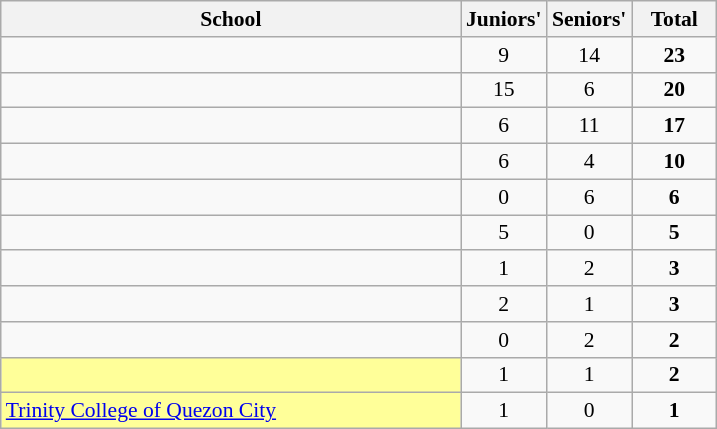<table class="wikitable" style="font-size:90%;">
<tr>
<th width=300px>School</th>
<th width=50px>Juniors'</th>
<th width=50px>Seniors'</th>
<th width=50px>Total</th>
</tr>
<tr align="center">
<td align="left"></td>
<td>9</td>
<td>14</td>
<td><strong>23</strong></td>
</tr>
<tr align="center">
<td align="left"></td>
<td>15</td>
<td>6</td>
<td><strong>20</strong></td>
</tr>
<tr align="center">
<td align="left"></td>
<td>6</td>
<td>11</td>
<td><strong>17</strong></td>
</tr>
<tr align="center">
<td align="left"></td>
<td>6</td>
<td>4</td>
<td><strong>10</strong></td>
</tr>
<tr align="center">
<td align="left"></td>
<td>0</td>
<td>6</td>
<td><strong>6</strong></td>
</tr>
<tr align="center">
<td align="left"></td>
<td>5</td>
<td>0</td>
<td><strong>5</strong></td>
</tr>
<tr align="center">
<td align="left"></td>
<td>1</td>
<td>2</td>
<td><strong>3</strong></td>
</tr>
<tr align="center">
<td align="left"></td>
<td>2</td>
<td>1</td>
<td><strong>3</strong></td>
</tr>
<tr align="center">
<td align="left"></td>
<td>0</td>
<td>2</td>
<td><strong>2</strong></td>
</tr>
<tr align="center">
<td style="background:#FFFF99;" align="left"></td>
<td>1</td>
<td>1</td>
<td><strong>2</strong></td>
</tr>
<tr align="center">
<td style="background:#FFFF99;" align="left"> <a href='#'>Trinity College of Quezon City</a></td>
<td>1</td>
<td>0</td>
<td><strong>1</strong></td>
</tr>
</table>
